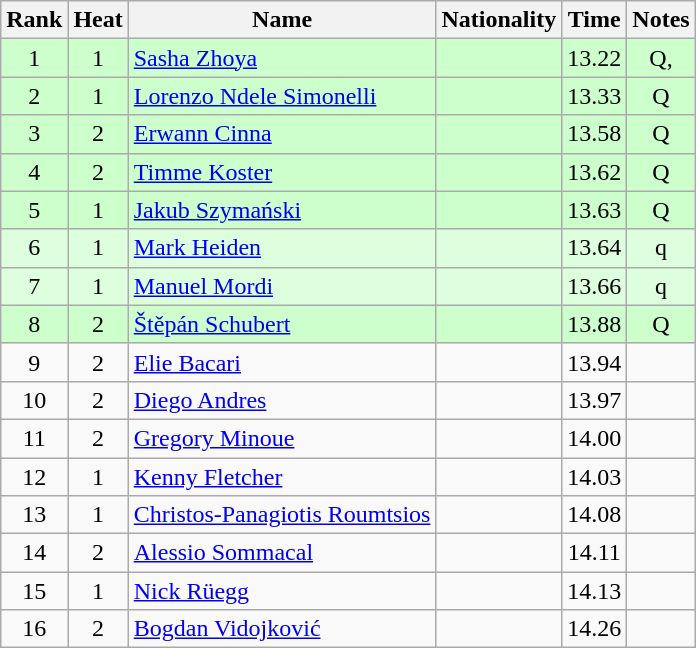<table class="wikitable sortable" style="text-align:center;">
<tr>
<th>Rank</th>
<th>Heat</th>
<th>Name</th>
<th>Nationality</th>
<th>Time</th>
<th>Notes</th>
</tr>
<tr bgcolor=ccffcc>
<td>1</td>
<td>1</td>
<td align=left><a href='#'>Sasha Zhoya</a></td>
<td align=left></td>
<td>13.22</td>
<td>Q, </td>
</tr>
<tr bgcolor=ccffcc>
<td>2</td>
<td>1</td>
<td align=left><a href='#'>Lorenzo Ndele Simonelli</a></td>
<td align=left></td>
<td>13.33</td>
<td>Q</td>
</tr>
<tr bgcolor=ccffcc>
<td>3</td>
<td>2</td>
<td align=left><a href='#'>Erwann Cinna</a></td>
<td align=left></td>
<td>13.58</td>
<td>Q</td>
</tr>
<tr bgcolor=ccffcc>
<td>4</td>
<td>2</td>
<td align=left><a href='#'>Timme Koster</a></td>
<td align=left></td>
<td>13.62</td>
<td>Q</td>
</tr>
<tr bgcolor=ccffcc>
<td>5</td>
<td>1</td>
<td align=left><a href='#'>Jakub Szymański</a></td>
<td align=left></td>
<td>13.63</td>
<td>Q</td>
</tr>
<tr bgcolor=ddffdd>
<td>6</td>
<td>1</td>
<td align=left><a href='#'>Mark Heiden</a></td>
<td align=left></td>
<td>13.64</td>
<td>q</td>
</tr>
<tr bgcolor=ddffdd>
<td>7</td>
<td>1</td>
<td align=left><a href='#'>Manuel Mordi</a></td>
<td align=left></td>
<td>13.66</td>
<td>q</td>
</tr>
<tr bgcolor=ccffcc>
<td>8</td>
<td>2</td>
<td align=left><a href='#'>Štěpán Schubert</a></td>
<td align=left></td>
<td>13.88</td>
<td>Q</td>
</tr>
<tr>
<td>9</td>
<td>2</td>
<td align=left><a href='#'>Elie Bacari</a></td>
<td align=left></td>
<td>13.94</td>
<td></td>
</tr>
<tr>
<td>10</td>
<td>2</td>
<td align=left><a href='#'>Diego Andres</a></td>
<td align=left></td>
<td>13.97</td>
<td></td>
</tr>
<tr>
<td>11</td>
<td>2</td>
<td align=left><a href='#'>Gregory Minoue</a></td>
<td align=left></td>
<td>14.00</td>
<td></td>
</tr>
<tr>
<td>12</td>
<td>1</td>
<td align=left><a href='#'>Kenny Fletcher</a></td>
<td align=left></td>
<td>14.03</td>
<td></td>
</tr>
<tr>
<td>13</td>
<td>1</td>
<td align=left><a href='#'>Christos-Panagiotis Roumtsios</a></td>
<td align=left></td>
<td>14.08</td>
<td></td>
</tr>
<tr>
<td>14</td>
<td>2</td>
<td align=left><a href='#'>Alessio Sommacal</a></td>
<td align=left></td>
<td>14.11</td>
<td></td>
</tr>
<tr>
<td>15</td>
<td>1</td>
<td align=left><a href='#'>Nick Rüegg</a></td>
<td align=left></td>
<td>14.13</td>
<td></td>
</tr>
<tr>
<td>16</td>
<td>2</td>
<td align=left><a href='#'>Bogdan Vidojković</a></td>
<td align=left></td>
<td>14.26</td>
<td></td>
</tr>
</table>
